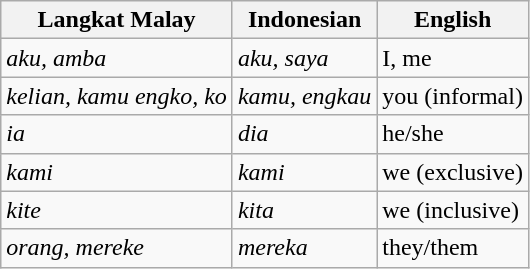<table class="wikitable">
<tr>
<th>Langkat Malay</th>
<th>Indonesian</th>
<th>English</th>
</tr>
<tr>
<td><em>aku, amba</em></td>
<td><em>aku, saya</em></td>
<td>I, me</td>
</tr>
<tr>
<td><em>kelian, kamu engko, ko</em></td>
<td><em>kamu, engkau</em></td>
<td>you (informal)</td>
</tr>
<tr>
<td><em>ia</em></td>
<td><em>dia</em></td>
<td>he/she</td>
</tr>
<tr>
<td><em>kami</em></td>
<td><em>kami</em></td>
<td>we (exclusive)</td>
</tr>
<tr>
<td><em>kite</em></td>
<td><em>kita</em></td>
<td>we (inclusive)</td>
</tr>
<tr>
<td><em>orang, mereke</em></td>
<td><em>mereka</em></td>
<td>they/them</td>
</tr>
</table>
